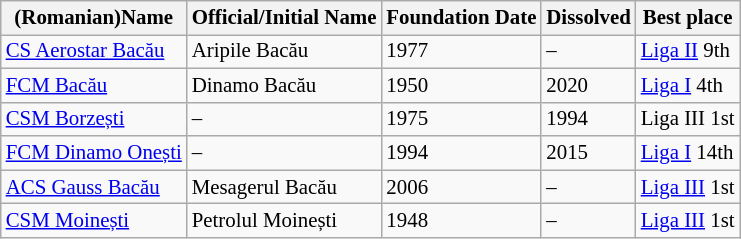<table class="wikitable sortable mw-collapsible" style=" font-size: 87%;">
<tr>
<th>(Romanian)Name</th>
<th>Official/Initial Name</th>
<th>Foundation Date</th>
<th>Dissolved</th>
<th>Best place</th>
</tr>
<tr>
<td><a href='#'>CS Aerostar Bacău</a></td>
<td>Aripile Bacău</td>
<td>1977</td>
<td>–</td>
<td><a href='#'>Liga II</a> 9th</td>
</tr>
<tr>
<td><a href='#'>FCM Bacău</a></td>
<td>Dinamo Bacău</td>
<td>1950</td>
<td>2020</td>
<td><a href='#'>Liga I</a> 4th</td>
</tr>
<tr>
<td><a href='#'>CSM Borzești</a></td>
<td>–</td>
<td>1975</td>
<td>1994</td>
<td>Liga III 1st</td>
</tr>
<tr>
<td><a href='#'>FCM Dinamo Onești</a></td>
<td>–</td>
<td>1994</td>
<td>2015</td>
<td><a href='#'>Liga I</a> 14th</td>
</tr>
<tr>
<td><a href='#'>ACS Gauss Bacău</a></td>
<td>Mesagerul Bacău</td>
<td>2006</td>
<td>–</td>
<td><a href='#'>Liga III</a> 1st</td>
</tr>
<tr>
<td><a href='#'>CSM Moinești</a></td>
<td>Petrolul Moinești</td>
<td>1948</td>
<td>–</td>
<td><a href='#'>Liga III</a> 1st</td>
</tr>
</table>
